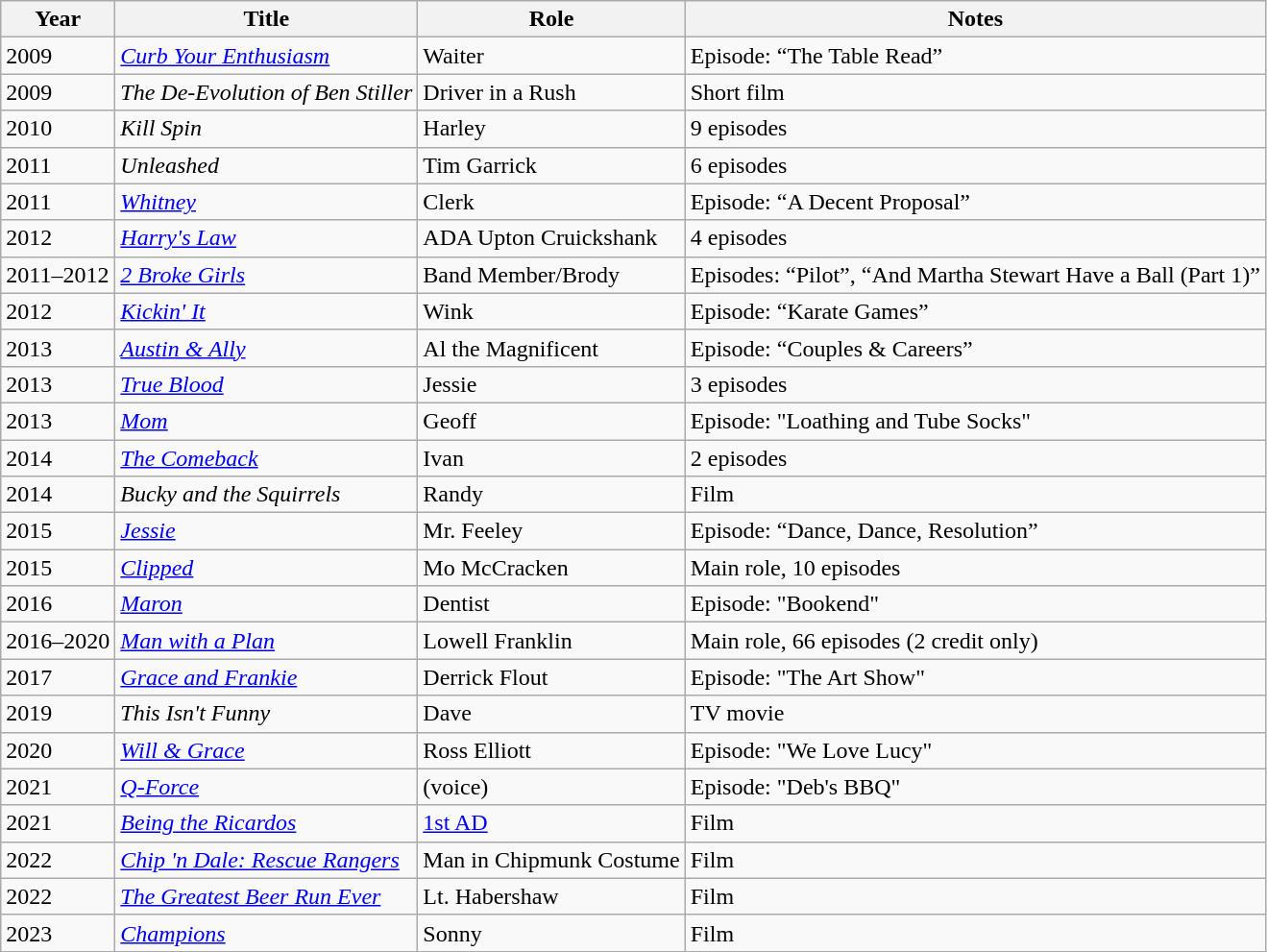<table class="wikitable sortable">
<tr>
<th>Year</th>
<th>Title</th>
<th>Role</th>
<th>Notes</th>
</tr>
<tr>
<td>2009</td>
<td><em><a href='#'>Curb Your Enthusiasm</a></em></td>
<td>Waiter</td>
<td>Episode: “The Table Read”</td>
</tr>
<tr>
<td>2009</td>
<td><em>The De-Evolution of Ben Stiller</em></td>
<td>Driver in a Rush</td>
<td>Short film</td>
</tr>
<tr>
<td>2010</td>
<td><em>Kill Spin</em></td>
<td>Harley</td>
<td>9 episodes</td>
</tr>
<tr>
<td>2011</td>
<td><em>Unleashed</em></td>
<td>Tim Garrick</td>
<td>6 episodes</td>
</tr>
<tr>
<td>2011</td>
<td><em><a href='#'>Whitney</a></em></td>
<td>Clerk</td>
<td>Episode: “A Decent Proposal”</td>
</tr>
<tr>
<td>2012</td>
<td><em><a href='#'>Harry's Law</a></em></td>
<td>ADA Upton Cruickshank</td>
<td>4 episodes</td>
</tr>
<tr>
<td>2011–2012</td>
<td><em><a href='#'>2 Broke Girls</a></em></td>
<td>Band Member/Brody</td>
<td>Episodes: “Pilot”, “And Martha Stewart Have a Ball (Part 1)”</td>
</tr>
<tr>
<td>2012</td>
<td><em><a href='#'>Kickin' It</a></em></td>
<td>Wink</td>
<td>Episode: “Karate Games”</td>
</tr>
<tr>
<td>2013</td>
<td><em><a href='#'>Austin & Ally</a></em></td>
<td>Al the Magnificent</td>
<td>Episode: “Couples & Careers”</td>
</tr>
<tr>
<td>2013</td>
<td><em><a href='#'>True Blood</a></em></td>
<td>Jessie</td>
<td>3 episodes</td>
</tr>
<tr>
<td>2013</td>
<td><em><a href='#'>Mom</a></em></td>
<td>Geoff</td>
<td>Episode: "Loathing and Tube Socks"</td>
</tr>
<tr>
<td>2014</td>
<td><em><a href='#'>The Comeback</a></em></td>
<td>Ivan</td>
<td>2 episodes</td>
</tr>
<tr>
<td>2014</td>
<td><em>Bucky and the Squirrels</em></td>
<td>Randy</td>
<td>Film</td>
</tr>
<tr>
<td>2015</td>
<td><em><a href='#'>Jessie</a></em></td>
<td>Mr. Feeley</td>
<td>Episode: “Dance, Dance, Resolution”</td>
</tr>
<tr>
<td>2015</td>
<td><em><a href='#'>Clipped</a></em></td>
<td>Mo McCracken</td>
<td>Main role, 10 episodes</td>
</tr>
<tr>
<td>2016</td>
<td><em><a href='#'>Maron</a></em></td>
<td>Dentist</td>
<td>Episode: "Bookend"</td>
</tr>
<tr>
<td>2016–2020</td>
<td><em><a href='#'>Man with a Plan</a></em></td>
<td>Lowell Franklin</td>
<td>Main role, 66 episodes (2 credit only)</td>
</tr>
<tr>
<td>2017</td>
<td><em><a href='#'>Grace and Frankie</a></em></td>
<td>Derrick Flout</td>
<td>Episode: "The Art Show"</td>
</tr>
<tr>
<td>2019</td>
<td><em>This Isn't Funny</em></td>
<td>Dave</td>
<td>TV movie</td>
</tr>
<tr>
<td>2020</td>
<td><em><a href='#'>Will & Grace</a></em></td>
<td>Ross Elliott</td>
<td>Episode: "We Love Lucy"</td>
</tr>
<tr>
<td>2021</td>
<td><em><a href='#'>Q-Force</a></em></td>
<td>(voice)</td>
<td>Episode: "Deb's BBQ"</td>
</tr>
<tr>
<td>2021</td>
<td><em><a href='#'>Being the Ricardos</a></em></td>
<td><a href='#'>1st AD</a></td>
<td>Film</td>
</tr>
<tr>
<td>2022</td>
<td><em><a href='#'>Chip 'n Dale: Rescue Rangers</a></em></td>
<td>Man in Chipmunk Costume</td>
<td>Film</td>
</tr>
<tr>
<td>2022</td>
<td><em><a href='#'>The Greatest Beer Run Ever</a></em></td>
<td>Lt. Habershaw</td>
<td>Film</td>
</tr>
<tr>
<td>2023</td>
<td><em><a href='#'>Champions</a></em></td>
<td>Sonny</td>
<td>Film</td>
</tr>
</table>
